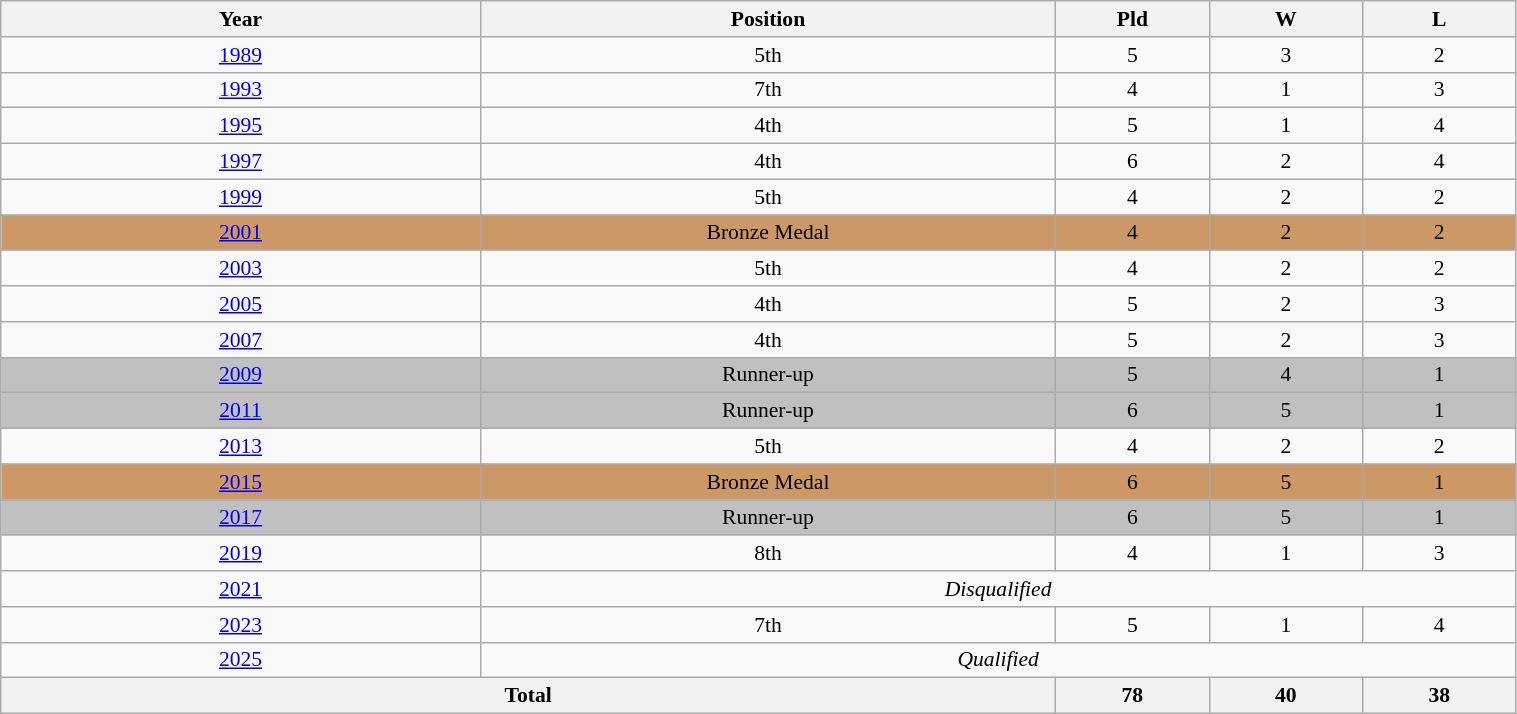<table class="wikitable" width=80% style="text-align: center;font-size:90%;">
<tr>
<th width=25%>Year</th>
<th width=30%>Position</th>
<th width=8%>Pld</th>
<th width=8%>W</th>
<th width=8%>L</th>
</tr>
<tr>
<td> <a href='#'>1989</a></td>
<td>5th</td>
<td>5</td>
<td>3</td>
<td>2</td>
</tr>
<tr>
<td> <a href='#'>1993</a></td>
<td>7th</td>
<td>4</td>
<td>1</td>
<td>3</td>
</tr>
<tr>
<td> <a href='#'>1995</a></td>
<td>4th</td>
<td>5</td>
<td>1</td>
<td>4</td>
</tr>
<tr>
<td> <a href='#'>1997</a></td>
<td>4th</td>
<td>6</td>
<td>2</td>
<td>4</td>
</tr>
<tr>
<td> <a href='#'>1999</a></td>
<td>5th</td>
<td>4</td>
<td>2</td>
<td>2</td>
</tr>
<tr bgcolor=cc9966>
<td> <a href='#'>2001</a></td>
<td>Bronze Medal</td>
<td>4</td>
<td>2</td>
<td>2</td>
</tr>
<tr>
<td> <a href='#'>2003</a></td>
<td>5th</td>
<td>4</td>
<td>2</td>
<td>2</td>
</tr>
<tr>
<td> <a href='#'>2005</a></td>
<td>4th</td>
<td>5</td>
<td>2</td>
<td>3</td>
</tr>
<tr>
<td> <a href='#'>2007</a></td>
<td>4th</td>
<td>5</td>
<td>2</td>
<td>3</td>
</tr>
<tr bgcolor=silver>
<td> <a href='#'>2009</a></td>
<td>Runner-up</td>
<td>5</td>
<td>4</td>
<td>1</td>
</tr>
<tr bgcolor=silver>
<td> <a href='#'>2011</a></td>
<td>Runner-up</td>
<td>6</td>
<td>5</td>
<td>1</td>
</tr>
<tr>
<td> <a href='#'>2013</a></td>
<td>5th</td>
<td>4</td>
<td>2</td>
<td>2</td>
</tr>
<tr bgcolor=cc9966>
<td> <a href='#'>2015</a></td>
<td>Bronze Medal</td>
<td>6</td>
<td>5</td>
<td>1</td>
</tr>
<tr bgcolor=silver>
<td> <a href='#'>2017</a></td>
<td>Runner-up</td>
<td>6</td>
<td>5</td>
<td>1</td>
</tr>
<tr>
<td> <a href='#'>2019</a></td>
<td>8th</td>
<td>4</td>
<td>1</td>
<td>3</td>
</tr>
<tr>
<td> <a href='#'>2021</a></td>
<td colspan=4><em>Disqualified</em></td>
</tr>
<tr>
<td> <a href='#'>2023</a></td>
<td>7th</td>
<td>5</td>
<td>1</td>
<td>4</td>
</tr>
<tr>
<td> <a href='#'>2025</a></td>
<td colspan=4><em>Qualified</em></td>
</tr>
<tr>
<th colspan=2>Total</th>
<th>78</th>
<th>40</th>
<th>38</th>
</tr>
</table>
